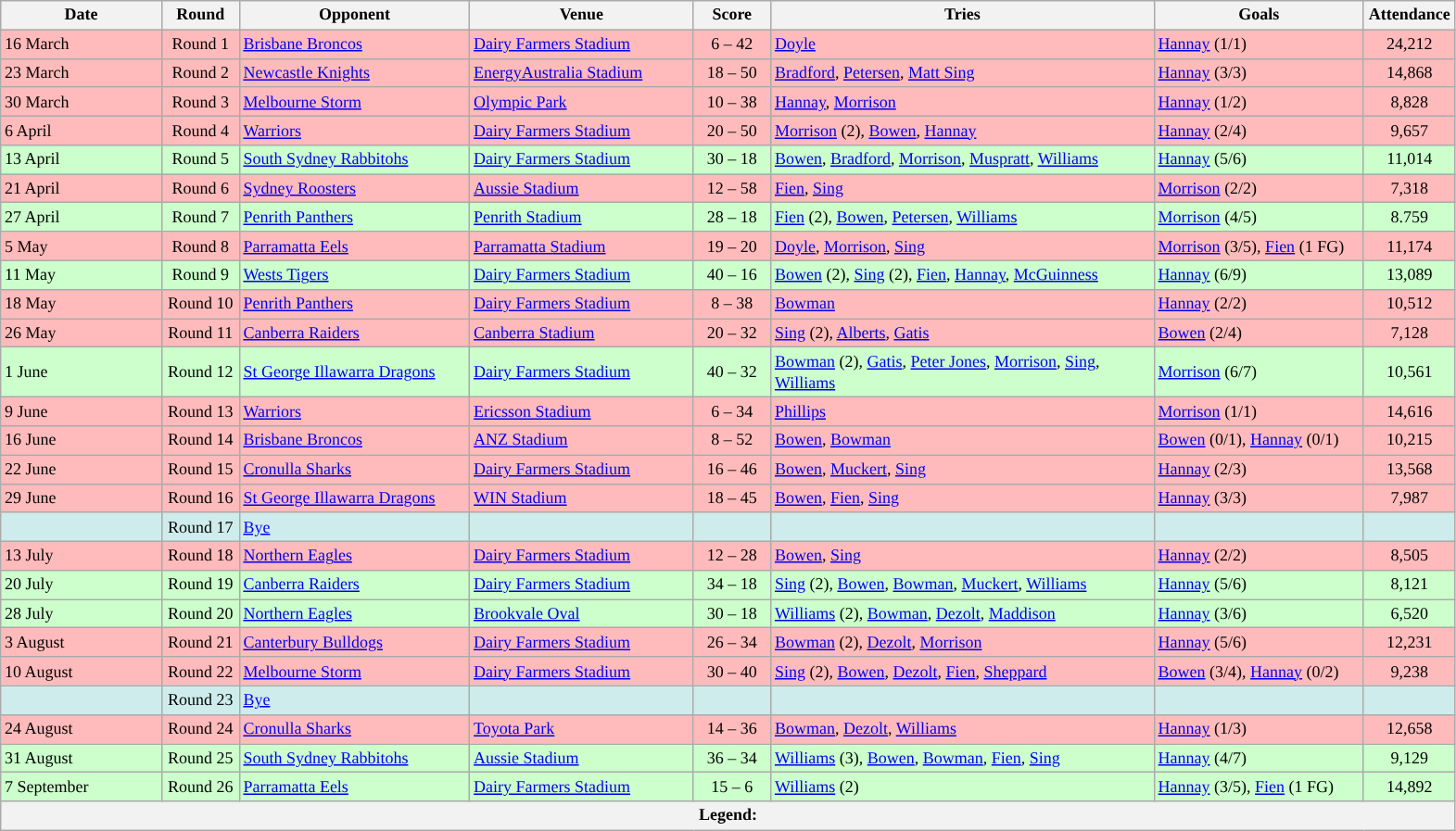<table class="wikitable" style="font-size:75%;">
<tr>
<th style="width:110px;">Date</th>
<th style="width:50px;">Round</th>
<th style="width:160px;">Opponent</th>
<th style="width:155px;">Venue</th>
<th style="width:50px;">Score</th>
<th style="width:270px;">Tries</th>
<th style="width:145px;">Goals</th>
<th style="width:60px;">Attendance</th>
</tr>
<tr style="background:#FFBBBB">
<td>16 March</td>
<td style="text-align:center;">Round 1</td>
<td> <a href='#'>Brisbane Broncos</a></td>
<td><a href='#'>Dairy Farmers Stadium</a></td>
<td style="text-align:center;">6 – 42</td>
<td><a href='#'>Doyle</a></td>
<td><a href='#'>Hannay</a> (1/1)</td>
<td style="text-align:center;">24,212</td>
</tr>
<tr style="background:#FFBBBB">
<td>23 March</td>
<td style="text-align:center;">Round 2</td>
<td> <a href='#'>Newcastle Knights</a></td>
<td><a href='#'>EnergyAustralia Stadium</a></td>
<td style="text-align:center;">18 – 50</td>
<td><a href='#'>Bradford</a>, <a href='#'>Petersen</a>, <a href='#'>Matt Sing</a></td>
<td><a href='#'>Hannay</a> (3/3)</td>
<td style="text-align:center;">14,868</td>
</tr>
<tr style="background:#FFBBBB">
<td>30 March</td>
<td style="text-align:center;">Round 3</td>
<td> <a href='#'>Melbourne Storm</a></td>
<td><a href='#'>Olympic Park</a></td>
<td style="text-align:center;">10 – 38</td>
<td><a href='#'>Hannay</a>, <a href='#'>Morrison</a></td>
<td><a href='#'>Hannay</a> (1/2)</td>
<td style="text-align:center;">8,828</td>
</tr>
<tr style="background:#FFBBBB">
<td>6 April</td>
<td style="text-align:center;">Round 4</td>
<td> <a href='#'>Warriors</a></td>
<td><a href='#'>Dairy Farmers Stadium</a></td>
<td style="text-align:center;">20 – 50</td>
<td><a href='#'>Morrison</a> (2), <a href='#'>Bowen</a>, <a href='#'>Hannay</a></td>
<td><a href='#'>Hannay</a> (2/4)</td>
<td style="text-align:center;">9,657</td>
</tr>
<tr style="background:#CCFFCC">
<td>13 April</td>
<td style="text-align:center;">Round 5</td>
<td> <a href='#'>South Sydney Rabbitohs</a></td>
<td><a href='#'>Dairy Farmers Stadium</a></td>
<td style="text-align:center;">30 – 18</td>
<td><a href='#'>Bowen</a>, <a href='#'>Bradford</a>, <a href='#'>Morrison</a>, <a href='#'>Muspratt</a>, <a href='#'>Williams</a></td>
<td><a href='#'>Hannay</a> (5/6)</td>
<td style="text-align:center;">11,014</td>
</tr>
<tr style="background:#FFBBBB">
<td>21 April</td>
<td style="text-align:center;">Round 6</td>
<td> <a href='#'>Sydney Roosters</a></td>
<td><a href='#'>Aussie Stadium</a></td>
<td style="text-align:center;">12 – 58</td>
<td><a href='#'>Fien</a>, <a href='#'>Sing</a></td>
<td><a href='#'>Morrison</a> (2/2)</td>
<td style="text-align:center;">7,318</td>
</tr>
<tr style="background:#CCFFCC">
<td>27 April</td>
<td style="text-align:center;">Round 7</td>
<td> <a href='#'>Penrith Panthers</a></td>
<td><a href='#'>Penrith Stadium</a></td>
<td style="text-align:center;">28 – 18</td>
<td><a href='#'>Fien</a> (2), <a href='#'>Bowen</a>, <a href='#'>Petersen</a>, <a href='#'>Williams</a></td>
<td><a href='#'>Morrison</a> (4/5)</td>
<td style="text-align:center;">8.759</td>
</tr>
<tr style="background:#FFBBBB">
<td>5 May</td>
<td style="text-align:center;">Round 8</td>
<td> <a href='#'>Parramatta Eels</a></td>
<td><a href='#'>Parramatta Stadium</a></td>
<td style="text-align:center;">19 – 20</td>
<td><a href='#'>Doyle</a>, <a href='#'>Morrison</a>, <a href='#'>Sing</a></td>
<td><a href='#'>Morrison</a> (3/5), <a href='#'>Fien</a> (1 FG)</td>
<td style="text-align:center;">11,174</td>
</tr>
<tr style="background:#CCFFCC">
<td>11 May</td>
<td style="text-align:center;">Round 9</td>
<td> <a href='#'>Wests Tigers</a></td>
<td><a href='#'>Dairy Farmers Stadium</a></td>
<td style="text-align:center;">40 – 16</td>
<td><a href='#'>Bowen</a> (2), <a href='#'>Sing</a> (2), <a href='#'>Fien</a>, <a href='#'>Hannay</a>, <a href='#'>McGuinness</a></td>
<td><a href='#'>Hannay</a> (6/9)</td>
<td style="text-align:center;">13,089</td>
</tr>
<tr style="background:#FFBBBB">
<td>18 May</td>
<td style="text-align:center;">Round 10</td>
<td> <a href='#'>Penrith Panthers</a></td>
<td><a href='#'>Dairy Farmers Stadium</a></td>
<td style="text-align:center;">8 – 38</td>
<td><a href='#'>Bowman</a></td>
<td><a href='#'>Hannay</a> (2/2)</td>
<td style="text-align:center;">10,512</td>
</tr>
<tr style="background:#FFBBBB">
<td>26 May</td>
<td style="text-align:center;">Round 11</td>
<td> <a href='#'>Canberra Raiders</a></td>
<td><a href='#'>Canberra Stadium</a></td>
<td style="text-align:center;">20 – 32</td>
<td><a href='#'>Sing</a> (2), <a href='#'>Alberts</a>, <a href='#'>Gatis</a></td>
<td><a href='#'>Bowen</a> (2/4)</td>
<td style="text-align:center;">7,128</td>
</tr>
<tr style="background:#CCFFCC">
<td>1 June</td>
<td style="text-align:center;">Round 12</td>
<td> <a href='#'>St George Illawarra Dragons</a></td>
<td><a href='#'>Dairy Farmers Stadium</a></td>
<td style="text-align:center;">40 – 32</td>
<td><a href='#'>Bowman</a> (2), <a href='#'>Gatis</a>, <a href='#'>Peter Jones</a>, <a href='#'>Morrison</a>, <a href='#'>Sing</a>, <a href='#'>Williams</a></td>
<td><a href='#'>Morrison</a> (6/7)</td>
<td style="text-align:center;">10,561</td>
</tr>
<tr style="background:#FFBBBB">
<td>9 June</td>
<td style="text-align:center;">Round 13</td>
<td> <a href='#'>Warriors</a></td>
<td><a href='#'>Ericsson Stadium</a></td>
<td style="text-align:center;">6 – 34</td>
<td><a href='#'>Phillips</a></td>
<td><a href='#'>Morrison</a> (1/1)</td>
<td style="text-align:center;">14,616</td>
</tr>
<tr style="background:#FFBBBB">
<td>16 June</td>
<td style="text-align:center;">Round 14</td>
<td> <a href='#'>Brisbane Broncos</a></td>
<td><a href='#'>ANZ Stadium</a></td>
<td style="text-align:center;">8 – 52</td>
<td><a href='#'>Bowen</a>, <a href='#'>Bowman</a></td>
<td><a href='#'>Bowen</a> (0/1), <a href='#'>Hannay</a> (0/1)</td>
<td style="text-align:center;">10,215</td>
</tr>
<tr style="background:#FFBBBB">
<td>22 June</td>
<td style="text-align:center;">Round 15</td>
<td> <a href='#'>Cronulla Sharks</a></td>
<td><a href='#'>Dairy Farmers Stadium</a></td>
<td style="text-align:center;">16 – 46</td>
<td><a href='#'>Bowen</a>, <a href='#'>Muckert</a>, <a href='#'>Sing</a></td>
<td><a href='#'>Hannay</a> (2/3)</td>
<td style="text-align:center;">13,568</td>
</tr>
<tr style="background:#FFBBBB">
<td>29 June</td>
<td style="text-align:center;">Round 16</td>
<td> <a href='#'>St George Illawarra Dragons</a></td>
<td><a href='#'>WIN Stadium</a></td>
<td style="text-align:center;">18 – 45</td>
<td><a href='#'>Bowen</a>, <a href='#'>Fien</a>, <a href='#'>Sing</a></td>
<td><a href='#'>Hannay</a> (3/3)</td>
<td style="text-align:center;">7,987</td>
</tr>
<tr style="background:#cfecec;">
<td></td>
<td style="text-align:center;">Round 17</td>
<td><a href='#'>Bye</a></td>
<td></td>
<td></td>
<td></td>
<td></td>
<td></td>
</tr>
<tr style="background:#FFBBBB">
<td>13 July</td>
<td style="text-align:center;">Round 18</td>
<td> <a href='#'>Northern Eagles</a></td>
<td><a href='#'>Dairy Farmers Stadium</a></td>
<td style="text-align:center;">12 – 28</td>
<td><a href='#'>Bowen</a>, <a href='#'>Sing</a></td>
<td><a href='#'>Hannay</a> (2/2)</td>
<td style="text-align:center;">8,505</td>
</tr>
<tr style="background:#CCFFCC">
<td>20 July</td>
<td style="text-align:center;">Round 19</td>
<td> <a href='#'>Canberra Raiders</a></td>
<td><a href='#'>Dairy Farmers Stadium</a></td>
<td style="text-align:center;">34 – 18</td>
<td><a href='#'>Sing</a> (2), <a href='#'>Bowen</a>, <a href='#'>Bowman</a>, <a href='#'>Muckert</a>, <a href='#'>Williams</a></td>
<td><a href='#'>Hannay</a> (5/6)</td>
<td style="text-align:center;">8,121</td>
</tr>
<tr style="background:#CCFFCC">
<td>28 July</td>
<td style="text-align:center;">Round 20</td>
<td> <a href='#'>Northern Eagles</a></td>
<td><a href='#'>Brookvale Oval</a></td>
<td style="text-align:center;">30 – 18</td>
<td><a href='#'>Williams</a> (2), <a href='#'>Bowman</a>, <a href='#'>Dezolt</a>, <a href='#'>Maddison</a></td>
<td><a href='#'>Hannay</a>  (3/6)</td>
<td style="text-align:center;">6,520</td>
</tr>
<tr style="background:#FFBBBB">
<td>3 August</td>
<td style="text-align:center;">Round 21</td>
<td> <a href='#'>Canterbury Bulldogs</a></td>
<td><a href='#'>Dairy Farmers Stadium</a></td>
<td style="text-align:center;">26 – 34</td>
<td><a href='#'>Bowman</a> (2), <a href='#'>Dezolt</a>, <a href='#'>Morrison</a></td>
<td><a href='#'>Hannay</a> (5/6)</td>
<td style="text-align:center;">12,231</td>
</tr>
<tr style="background:#FFBBBB">
<td>10 August</td>
<td style="text-align:center;">Round 22</td>
<td> <a href='#'>Melbourne Storm</a></td>
<td><a href='#'>Dairy Farmers Stadium</a></td>
<td style="text-align:center;">30 – 40</td>
<td><a href='#'>Sing</a> (2), <a href='#'>Bowen</a>, <a href='#'>Dezolt</a>, <a href='#'>Fien</a>, <a href='#'>Sheppard</a></td>
<td><a href='#'>Bowen</a> (3/4), <a href='#'>Hannay</a> (0/2)</td>
<td style="text-align:center;">9,238</td>
</tr>
<tr style="background:#cfecec;">
<td></td>
<td style="text-align:center;">Round 23</td>
<td><a href='#'>Bye</a></td>
<td></td>
<td></td>
<td></td>
<td></td>
<td></td>
</tr>
<tr style="background:#FFBBBB">
<td>24 August</td>
<td style="text-align:center;">Round 24</td>
<td> <a href='#'>Cronulla Sharks</a></td>
<td><a href='#'>Toyota Park</a></td>
<td style="text-align:center;">14 – 36</td>
<td><a href='#'>Bowman</a>, <a href='#'>Dezolt</a>, <a href='#'>Williams</a></td>
<td><a href='#'>Hannay</a> (1/3)</td>
<td style="text-align:center;">12,658</td>
</tr>
<tr style="background:#CCFFCC">
<td>31 August</td>
<td style="text-align:center;">Round 25</td>
<td> <a href='#'>South Sydney Rabbitohs</a></td>
<td><a href='#'>Aussie Stadium</a></td>
<td style="text-align:center;">36 – 34</td>
<td><a href='#'>Williams</a> (3), <a href='#'>Bowen</a>, <a href='#'>Bowman</a>, <a href='#'>Fien</a>, <a href='#'>Sing</a></td>
<td><a href='#'>Hannay</a> (4/7)</td>
<td style="text-align:center;">9,129</td>
</tr>
<tr style="background:#CCFFCC">
<td>7 September</td>
<td style="text-align:center;">Round 26</td>
<td> <a href='#'>Parramatta Eels</a></td>
<td><a href='#'>Dairy Farmers Stadium</a></td>
<td style="text-align:center;">15 – 6</td>
<td><a href='#'>Williams</a> (2)</td>
<td><a href='#'>Hannay</a> (3/5), <a href='#'>Fien</a> (1 FG)</td>
<td style="text-align:center;">14,892</td>
</tr>
<tr>
<th colspan="11"><strong>Legend</strong>:    </th>
</tr>
</table>
